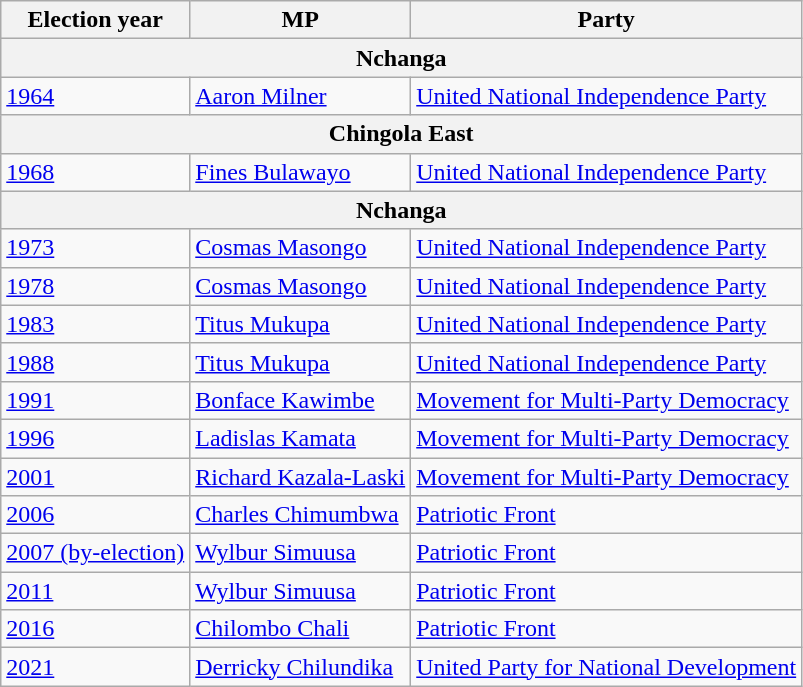<table class=wikitable>
<tr>
<th>Election year</th>
<th>MP</th>
<th>Party</th>
</tr>
<tr>
<th colspan=3>Nchanga</th>
</tr>
<tr>
<td><a href='#'>1964</a></td>
<td><a href='#'>Aaron Milner</a></td>
<td><a href='#'>United National Independence Party</a></td>
</tr>
<tr>
<th colspan=3>Chingola East</th>
</tr>
<tr>
<td><a href='#'>1968</a></td>
<td><a href='#'>Fines Bulawayo</a></td>
<td><a href='#'>United National Independence Party</a></td>
</tr>
<tr>
<th colspan=3>Nchanga</th>
</tr>
<tr>
<td><a href='#'>1973</a></td>
<td><a href='#'>Cosmas Masongo</a></td>
<td><a href='#'>United National Independence Party</a></td>
</tr>
<tr>
<td><a href='#'>1978</a></td>
<td><a href='#'>Cosmas Masongo</a></td>
<td><a href='#'>United National Independence Party</a></td>
</tr>
<tr>
<td><a href='#'>1983</a></td>
<td><a href='#'>Titus Mukupa</a></td>
<td><a href='#'>United National Independence Party</a></td>
</tr>
<tr>
<td><a href='#'>1988</a></td>
<td><a href='#'>Titus Mukupa</a></td>
<td><a href='#'>United National Independence Party</a></td>
</tr>
<tr>
<td><a href='#'>1991</a></td>
<td><a href='#'>Bonface Kawimbe</a></td>
<td><a href='#'>Movement for Multi-Party Democracy</a></td>
</tr>
<tr>
<td><a href='#'>1996</a></td>
<td><a href='#'>Ladislas Kamata</a></td>
<td><a href='#'>Movement for Multi-Party Democracy</a></td>
</tr>
<tr>
<td><a href='#'>2001</a></td>
<td><a href='#'>Richard Kazala-Laski</a></td>
<td><a href='#'>Movement for Multi-Party Democracy</a></td>
</tr>
<tr>
<td><a href='#'>2006</a></td>
<td><a href='#'>Charles Chimumbwa</a></td>
<td><a href='#'>Patriotic Front</a></td>
</tr>
<tr>
<td><a href='#'>2007 (by-election)</a></td>
<td><a href='#'>Wylbur Simuusa</a></td>
<td><a href='#'>Patriotic Front</a></td>
</tr>
<tr>
<td><a href='#'>2011</a></td>
<td><a href='#'>Wylbur Simuusa</a></td>
<td><a href='#'>Patriotic Front</a></td>
</tr>
<tr>
<td><a href='#'>2016</a></td>
<td><a href='#'>Chilombo Chali</a></td>
<td><a href='#'>Patriotic Front</a></td>
</tr>
<tr>
<td><a href='#'>2021</a></td>
<td><a href='#'>Derricky Chilundika</a></td>
<td><a href='#'>United Party for National Development</a></td>
</tr>
</table>
